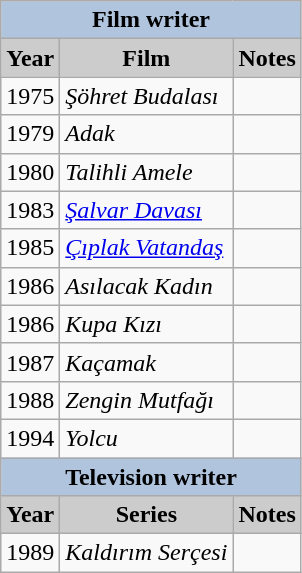<table class="wikitable">
<tr style="text-align:center;">
<th colspan=4 style="background:#B0C4DE;">Film writer</th>
</tr>
<tr style="text-align:center;">
<th style="background:#ccc;">Year</th>
<th style="background:#ccc;">Film</th>
<th style="background:#ccc;">Notes</th>
</tr>
<tr>
<td>1975</td>
<td><em>Şöhret Budalası</em></td>
<td></td>
</tr>
<tr>
<td>1979</td>
<td><em>Adak</em></td>
<td></td>
</tr>
<tr>
<td>1980</td>
<td><em>Talihli Amele</em></td>
<td></td>
</tr>
<tr>
<td>1983</td>
<td><em><a href='#'>Şalvar Davası</a></em></td>
<td></td>
</tr>
<tr>
<td>1985</td>
<td><em><a href='#'>Çıplak Vatandaş</a></em></td>
<td></td>
</tr>
<tr>
<td>1986</td>
<td><em>Asılacak Kadın</em></td>
<td></td>
</tr>
<tr>
<td>1986</td>
<td><em>Kupa Kızı</em></td>
<td></td>
</tr>
<tr>
<td>1987</td>
<td><em>Kaçamak</em></td>
<td></td>
</tr>
<tr>
<td>1988</td>
<td><em>Zengin Mutfağı</em></td>
<td></td>
</tr>
<tr>
<td>1994</td>
<td><em>Yolcu</em></td>
<td></td>
</tr>
<tr style="text-align:center;">
<th colspan=4 style="background:#B0C4DE;">Television writer</th>
</tr>
<tr style="text-align:center;">
<th style="background:#ccc;">Year</th>
<th style="background:#ccc;">Series</th>
<th style="background:#ccc;">Notes</th>
</tr>
<tr>
<td>1989</td>
<td><em>Kaldırım Serçesi</em></td>
<td></td>
</tr>
</table>
